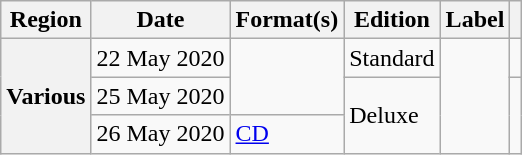<table class="wikitable plainrowheaders">
<tr>
<th scope="col">Region</th>
<th scope="col">Date</th>
<th scope="col">Format(s)</th>
<th scope="col">Edition</th>
<th scope="col">Label</th>
<th scope="col"></th>
</tr>
<tr>
<th rowspan="3" scope="row">Various</th>
<td>22 May 2020</td>
<td rowspan="2"></td>
<td>Standard</td>
<td rowspan="3"></td>
<td style="text-align:center;"></td>
</tr>
<tr>
<td>25 May 2020</td>
<td rowspan="2">Deluxe</td>
<td rowspan="2" style="text-align:center;"></td>
</tr>
<tr>
<td>26 May 2020</td>
<td><a href='#'>CD</a></td>
</tr>
</table>
